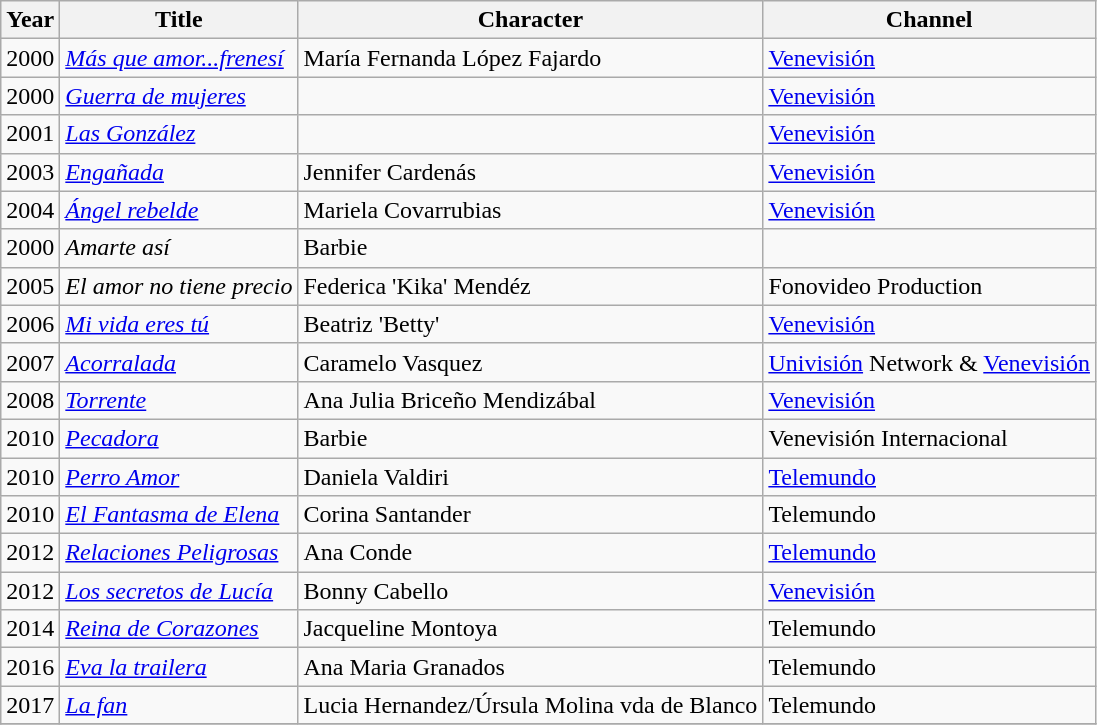<table class="wikitable sortable">
<tr>
<th>Year</th>
<th>Title</th>
<th>Character</th>
<th>Channel</th>
</tr>
<tr>
<td>2000</td>
<td><em><a href='#'>Más que amor...frenesí</a></em></td>
<td>María Fernanda López Fajardo</td>
<td><a href='#'>Venevisión</a></td>
</tr>
<tr>
<td>2000</td>
<td><em><a href='#'>Guerra de mujeres</a></em></td>
<td></td>
<td><a href='#'>Venevisión</a></td>
</tr>
<tr>
<td>2001</td>
<td><em><a href='#'>Las González</a></em></td>
<td></td>
<td><a href='#'>Venevisión</a></td>
</tr>
<tr>
<td>2003</td>
<td><em><a href='#'>Engañada</a></em></td>
<td>Jennifer Cardenás</td>
<td><a href='#'>Venevisión</a></td>
</tr>
<tr>
<td>2004</td>
<td><em><a href='#'>Ángel rebelde</a></em></td>
<td>Mariela Covarrubias</td>
<td><a href='#'>Venevisión</a></td>
</tr>
<tr>
<td>2000</td>
<td><em>Amarte así</em></td>
<td>Barbie</td>
<td></td>
</tr>
<tr>
<td>2005</td>
<td><em>El amor no tiene precio</em></td>
<td>Federica 'Kika' Mendéz</td>
<td>Fonovideo Production</td>
</tr>
<tr>
<td>2006</td>
<td><em><a href='#'>Mi vida eres tú</a></em></td>
<td>Beatriz 'Betty'</td>
<td><a href='#'>Venevisión</a></td>
</tr>
<tr>
<td>2007</td>
<td><em><a href='#'>Acorralada</a></em></td>
<td>Caramelo Vasquez</td>
<td><a href='#'>Univisión</a> Network & <a href='#'>Venevisión</a></td>
</tr>
<tr>
<td>2008</td>
<td><em><a href='#'>Torrente</a></em></td>
<td>Ana Julia Briceño Mendizábal</td>
<td><a href='#'>Venevisión</a></td>
</tr>
<tr>
<td>2010</td>
<td><em><a href='#'>Pecadora</a></em></td>
<td>Barbie</td>
<td>Venevisión Internacional</td>
</tr>
<tr>
<td>2010</td>
<td><em><a href='#'>Perro Amor</a></em></td>
<td>Daniela Valdiri</td>
<td><a href='#'>Telemundo</a></td>
</tr>
<tr>
<td>2010</td>
<td><em><a href='#'>El Fantasma de Elena</a></em></td>
<td>Corina Santander</td>
<td>Telemundo</td>
</tr>
<tr>
<td>2012</td>
<td><em><a href='#'>Relaciones Peligrosas</a></em></td>
<td>Ana Conde</td>
<td><a href='#'>Telemundo</a></td>
</tr>
<tr>
<td>2012</td>
<td><em><a href='#'>Los secretos de Lucía</a></em></td>
<td>Bonny Cabello</td>
<td><a href='#'>Venevisión</a></td>
</tr>
<tr>
<td>2014</td>
<td><em> <a href='#'>Reina de Corazones</a> </em></td>
<td>Jacqueline Montoya</td>
<td>Telemundo</td>
</tr>
<tr>
<td>2016</td>
<td><em> <a href='#'>Eva la trailera</a></em></td>
<td>Ana Maria Granados</td>
<td>Telemundo</td>
</tr>
<tr>
<td>2017</td>
<td><em><a href='#'>La fan</a></em></td>
<td>Lucia Hernandez/Úrsula Molina vda de Blanco</td>
<td>Telemundo</td>
</tr>
<tr>
</tr>
</table>
